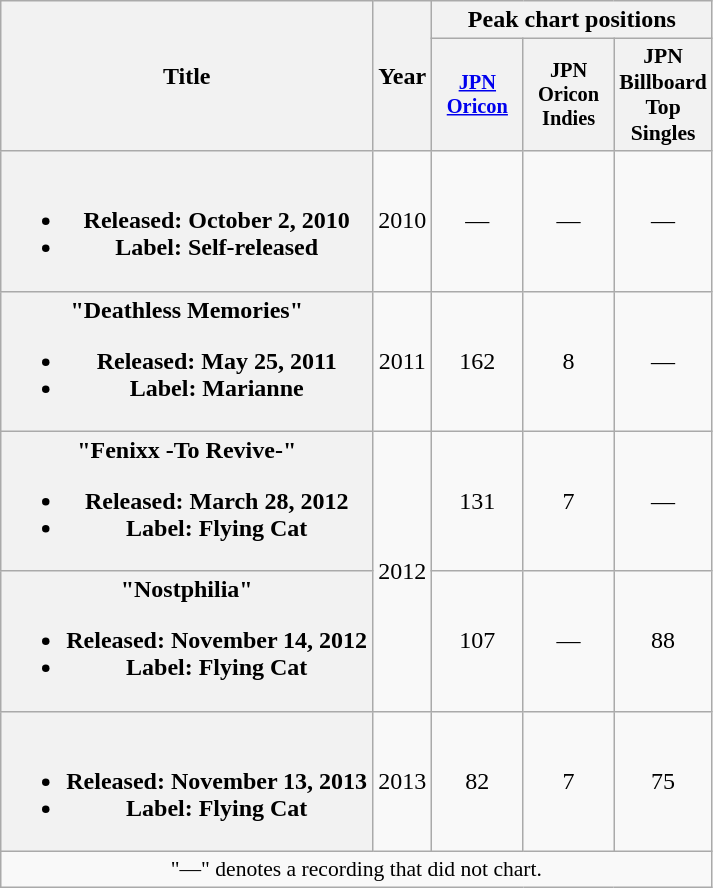<table class="wikitable plainrowheaders">
<tr>
<th scope="col" rowspan="2">Title</th>
<th scope="col" rowspan="2">Year</th>
<th scope="col" colspan="3">Peak chart positions</th>
</tr>
<tr>
<th scope="col" style="width:4em;font-size:85%"><a href='#'>JPN<br>Oricon</a><br></th>
<th scope="col" style="width:4em;font-size:85%">JPN<br>Oricon<br>Indies</th>
<th scope="col" style="width:4em;font-size:90%">JPN<br>Billboard<br>Top<br>Singles<br></th>
</tr>
<tr>
<th scope="row"><br><ul><li>Released: October 2, 2010</li><li>Label: Self-released</li></ul></th>
<td align="center">2010</td>
<td align="center">—</td>
<td align="center">—</td>
<td align="center">—</td>
</tr>
<tr>
<th scope="row">"Deathless Memories"<br><ul><li>Released: May 25, 2011</li><li>Label: Marianne</li></ul></th>
<td align="center">2011</td>
<td align="center">162</td>
<td align="center">8</td>
<td align="center">—</td>
</tr>
<tr>
<th scope="row">"Fenixx -To Revive-"<br><ul><li>Released: March 28, 2012</li><li>Label: Flying Cat</li></ul></th>
<td align="center" rowspan="2">2012</td>
<td align="center">131</td>
<td align="center">7</td>
<td align="center">—</td>
</tr>
<tr>
<th scope="row">"Nostphilia"<br><ul><li>Released: November 14, 2012</li><li>Label: Flying Cat</li></ul></th>
<td align="center">107</td>
<td align="center">—</td>
<td align="center">88</td>
</tr>
<tr>
<th scope="row"><br><ul><li>Released: November 13, 2013</li><li>Label: Flying Cat</li></ul></th>
<td align="center">2013</td>
<td align="center">82</td>
<td align="center">7</td>
<td align="center">75</td>
</tr>
<tr>
<td align="center" colspan="5" style="font-size:90%">"—" denotes a recording that did not chart.</td>
</tr>
</table>
